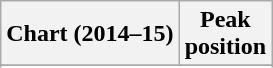<table class="wikitable">
<tr>
<th>Chart (2014–15)</th>
<th>Peak<br>position</th>
</tr>
<tr>
</tr>
<tr>
</tr>
<tr>
</tr>
<tr>
</tr>
</table>
